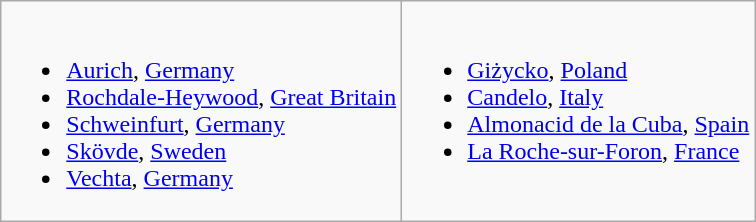<table class="wikitable">
<tr valign="top">
<td><br><ul><li> <a href='#'>Aurich</a>, <a href='#'>Germany</a></li><li> <a href='#'>Rochdale-Heywood</a>, <a href='#'>Great Britain</a></li><li> <a href='#'>Schweinfurt</a>, <a href='#'>Germany</a></li><li> <a href='#'>Skövde</a>, <a href='#'>Sweden</a></li><li> <a href='#'>Vechta</a>, <a href='#'>Germany</a></li></ul></td>
<td><br><ul><li> <a href='#'>Giżycko</a>, <a href='#'>Poland</a></li><li> <a href='#'>Candelo</a>, <a href='#'>Italy</a></li><li> <a href='#'>Almonacid de la Cuba</a>, <a href='#'>Spain</a></li><li> <a href='#'>La Roche-sur-Foron</a>, <a href='#'>France</a></li></ul></td>
</tr>
</table>
